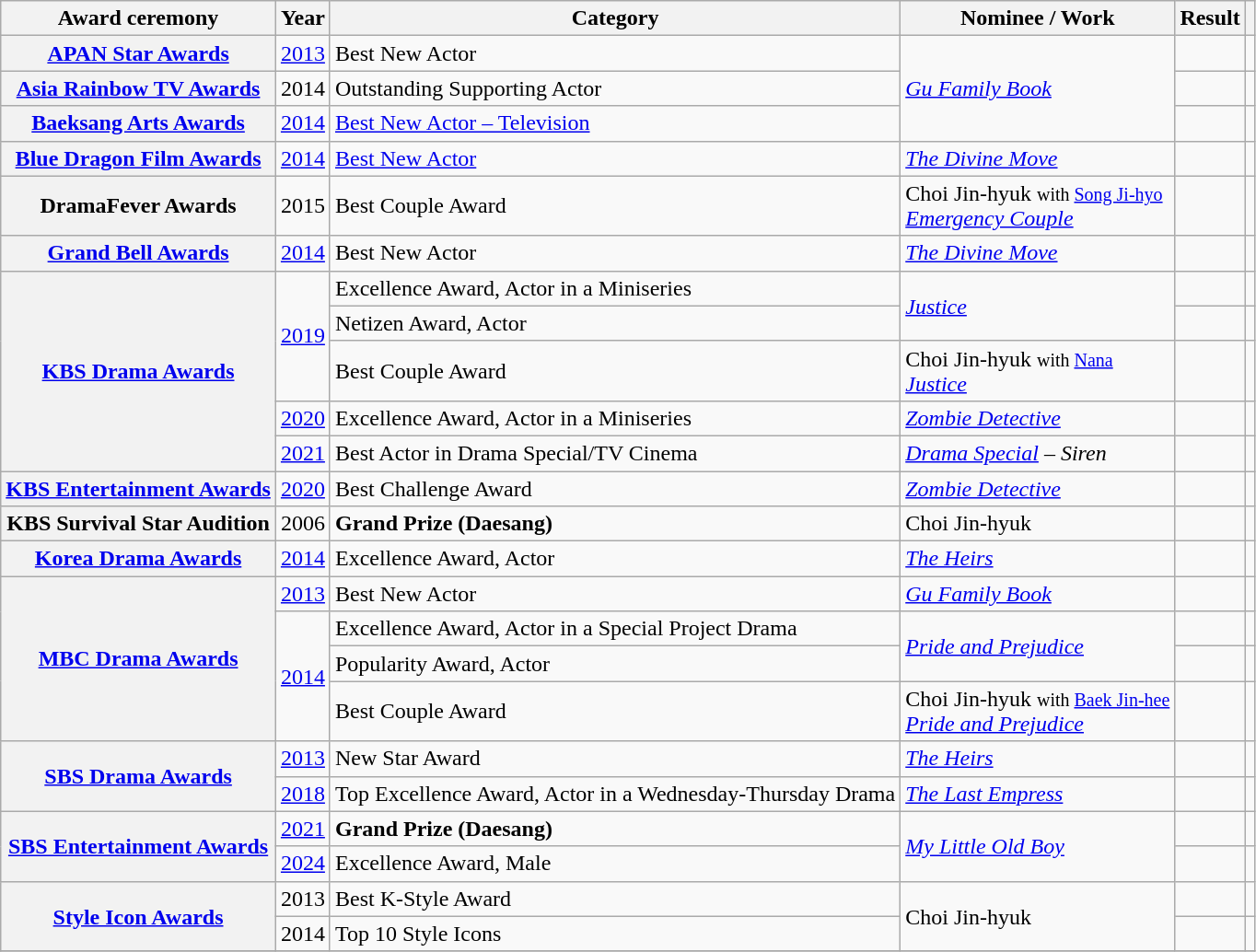<table class="wikitable plainrowheaders sortable">
<tr>
<th scope="col">Award ceremony</th>
<th scope="col">Year</th>
<th scope="col">Category</th>
<th scope="col">Nominee / Work</th>
<th scope="col">Result</th>
<th scope="col" class="unsortable"></th>
</tr>
<tr>
<th scope="row"  rowspan="1"><a href='#'>APAN Star Awards</a></th>
<td style="text-align:center" rowspan="1"><a href='#'>2013</a></td>
<td>Best New Actor</td>
<td rowspan="3"><em><a href='#'>Gu Family Book</a></em></td>
<td></td>
<td style="text-align:center"></td>
</tr>
<tr>
<th scope="row"  rowspan="1"><a href='#'>Asia Rainbow TV Awards</a></th>
<td style="text-align:center">2014</td>
<td>Outstanding Supporting Actor</td>
<td></td>
<td style="text-align:center"></td>
</tr>
<tr>
<th scope="row"  rowspan="1"><a href='#'>Baeksang Arts Awards</a></th>
<td style="text-align:center"><a href='#'>2014</a></td>
<td><a href='#'>Best New Actor – Television</a></td>
<td></td>
<td style="text-align:center"></td>
</tr>
<tr>
<th scope="row"  rowspan="1"><a href='#'>Blue Dragon Film Awards</a></th>
<td style="text-align:center"><a href='#'>2014</a></td>
<td><a href='#'>Best New Actor</a></td>
<td><em><a href='#'>The Divine Move</a></em></td>
<td></td>
<td></td>
</tr>
<tr>
<th scope="row"  rowspan="1">DramaFever Awards</th>
<td style="text-align:center">2015</td>
<td>Best Couple Award</td>
<td>Choi Jin-hyuk <small>with <a href='#'>Song Ji-hyo</a></small><br> <em><a href='#'>Emergency Couple</a></em></td>
<td></td>
<td></td>
</tr>
<tr>
<th scope="row"  rowspan="1"><a href='#'>Grand Bell Awards</a></th>
<td style="text-align:center"><a href='#'>2014</a></td>
<td rowspan=1>Best New Actor</td>
<td><em><a href='#'>The Divine Move</a></em></td>
<td></td>
<td></td>
</tr>
<tr>
<th scope="row"  rowspan="5"><a href='#'>KBS Drama Awards</a></th>
<td style="text-align:center" rowspan=3><a href='#'>2019</a></td>
<td>Excellence Award, Actor in a Miniseries</td>
<td rowspan=2><em><a href='#'>Justice</a></em></td>
<td></td>
<td></td>
</tr>
<tr>
<td>Netizen Award, Actor</td>
<td></td>
<td></td>
</tr>
<tr>
<td>Best Couple Award</td>
<td>Choi Jin-hyuk <small>with <a href='#'>Nana</a></small><br><em><a href='#'>Justice</a></em></td>
<td></td>
<td></td>
</tr>
<tr>
<td style="text-align:center"><a href='#'>2020</a></td>
<td>Excellence Award, Actor in a Miniseries</td>
<td rowspan=1><em><a href='#'>Zombie Detective</a></em></td>
<td></td>
<td></td>
</tr>
<tr>
<td style="text-align:center"><a href='#'>2021</a></td>
<td>Best Actor in Drama Special/TV Cinema</td>
<td rowspan=1><em><a href='#'>Drama Special</a> – Siren</em></td>
<td></td>
<td style="text-align:center"></td>
</tr>
<tr>
<th scope="row"  rowspan="1"><a href='#'>KBS Entertainment Awards</a></th>
<td style="text-align:center"><a href='#'>2020</a></td>
<td>Best Challenge Award</td>
<td><em><a href='#'>Zombie Detective</a></em></td>
<td></td>
<td style="text-align:center"></td>
</tr>
<tr>
<th scope="row"  rowspan="1">KBS Survival Star Audition</th>
<td style="text-align:center">2006</td>
<td><strong>Grand Prize (Daesang)</strong></td>
<td>Choi Jin-hyuk</td>
<td></td>
<td></td>
</tr>
<tr>
<th scope="row"  rowspan="1"><a href='#'>Korea Drama Awards</a></th>
<td style="text-align:center"><a href='#'>2014</a></td>
<td>Excellence Award, Actor</td>
<td><em><a href='#'>The Heirs</a></em></td>
<td></td>
<td></td>
</tr>
<tr>
<th scope="row"  rowspan="4"><a href='#'>MBC Drama Awards</a></th>
<td style="text-align:center"><a href='#'>2013</a></td>
<td>Best New Actor</td>
<td><em><a href='#'>Gu Family Book</a></em></td>
<td></td>
<td></td>
</tr>
<tr>
<td style="text-align:center" rowspan=3><a href='#'>2014</a></td>
<td>Excellence Award, Actor in a Special Project Drama</td>
<td rowspan=2><em><a href='#'>Pride and Prejudice</a></em></td>
<td></td>
<td style="text-align:center"></td>
</tr>
<tr>
<td>Popularity Award, Actor</td>
<td></td>
<td></td>
</tr>
<tr>
<td>Best Couple Award</td>
<td>Choi Jin-hyuk <small>with <a href='#'>Baek Jin-hee</a></small><br><em><a href='#'>Pride and Prejudice</a></em></td>
<td></td>
<td></td>
</tr>
<tr>
<th scope="row"  rowspan="2"><a href='#'>SBS Drama Awards</a></th>
<td style="text-align:center"><a href='#'>2013</a></td>
<td>New Star Award</td>
<td><em><a href='#'>The Heirs</a></em></td>
<td></td>
<td style="text-align:center"></td>
</tr>
<tr>
<td style="text-align:center"><a href='#'>2018</a></td>
<td>Top Excellence Award, Actor in a Wednesday-Thursday Drama</td>
<td><em><a href='#'>The Last Empress</a></em></td>
<td></td>
<td style="text-align:center"></td>
</tr>
<tr>
<th scope="row"  rowspan="2"><a href='#'>SBS Entertainment Awards</a></th>
<td style="text-align:center"><a href='#'>2021</a></td>
<td><strong>Grand Prize (Daesang)</strong> </td>
<td rowspan="2"><em><a href='#'>My Little Old Boy</a></em></td>
<td></td>
<td style="text-align:center"></td>
</tr>
<tr>
<td style="text-align:center"><a href='#'>2024</a></td>
<td>Excellence Award, Male</td>
<td></td>
<td style="text-align:center"></td>
</tr>
<tr>
<th scope="row"  rowspan="2"><a href='#'>Style Icon Awards</a></th>
<td style="text-align:center">2013</td>
<td>Best K-Style Award</td>
<td rowspan="2">Choi Jin-hyuk</td>
<td></td>
<td style="text-align:center"></td>
</tr>
<tr>
<td style="text-align:center">2014</td>
<td>Top 10 Style Icons</td>
<td></td>
<td></td>
</tr>
<tr>
</tr>
</table>
